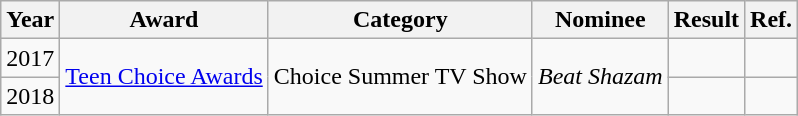<table class="wikitable">
<tr>
<th>Year</th>
<th>Award</th>
<th>Category</th>
<th>Nominee</th>
<th>Result</th>
<th>Ref.</th>
</tr>
<tr>
<td>2017</td>
<td rowspan="2"><a href='#'>Teen Choice Awards</a></td>
<td rowspan="2">Choice Summer TV Show</td>
<td rowspan="2"><em>Beat Shazam</em></td>
<td></td>
<td></td>
</tr>
<tr>
<td>2018</td>
<td></td>
<td></td>
</tr>
</table>
